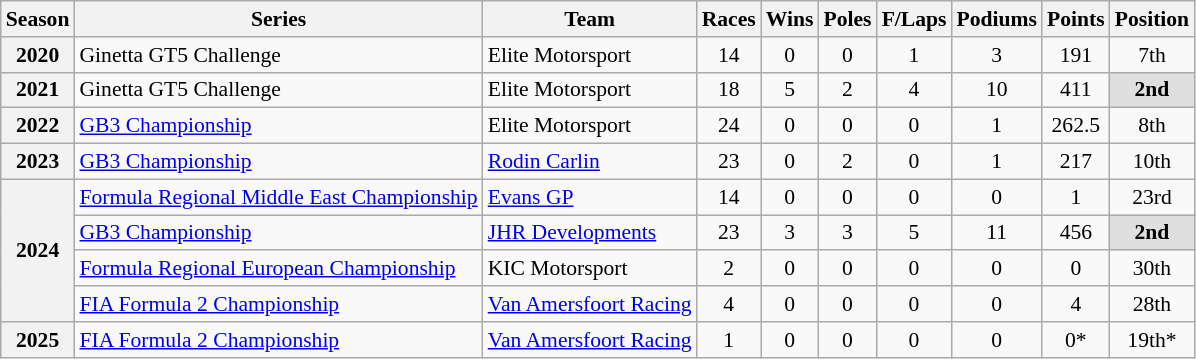<table class="wikitable" style="font-size: 90%; text-align:center;">
<tr>
<th scope="col">Season</th>
<th scope="col">Series</th>
<th scope="col">Team</th>
<th scope="col">Races</th>
<th scope="col">Wins</th>
<th scope="col">Poles</th>
<th scope="col">F/Laps</th>
<th scope="col">Podiums</th>
<th scope="col">Points</th>
<th scope="col">Position</th>
</tr>
<tr>
<th scope="row">2020</th>
<td style="text-align:left;">Ginetta GT5 Challenge</td>
<td style="text-align:left;">Elite Motorsport</td>
<td>14</td>
<td>0</td>
<td>0</td>
<td>1</td>
<td>3</td>
<td>191</td>
<td>7th</td>
</tr>
<tr>
<th scope="row">2021</th>
<td style="text-align:left;">Ginetta GT5 Challenge</td>
<td style="text-align:left;">Elite Motorsport</td>
<td>18</td>
<td>5</td>
<td>2</td>
<td>4</td>
<td>10</td>
<td>411</td>
<td style="background:#DFDFDF"><strong>2nd</strong></td>
</tr>
<tr>
<th scope="row">2022</th>
<td style="text-align:left;"><a href='#'>GB3 Championship</a></td>
<td style="text-align:left;">Elite Motorsport</td>
<td>24</td>
<td>0</td>
<td>0</td>
<td>0</td>
<td>1</td>
<td>262.5</td>
<td>8th</td>
</tr>
<tr>
<th scope="row">2023</th>
<td style="text-align:left;"><a href='#'>GB3 Championship</a></td>
<td style="text-align:left;"><a href='#'>Rodin Carlin</a></td>
<td>23</td>
<td>0</td>
<td>2</td>
<td>0</td>
<td>1</td>
<td>217</td>
<td>10th</td>
</tr>
<tr>
<th scope="row" rowspan="4">2024</th>
<td style="text-align:left;"><a href='#'>Formula Regional Middle East Championship</a></td>
<td style="text-align:left;"><a href='#'>Evans GP</a></td>
<td>14</td>
<td>0</td>
<td>0</td>
<td>0</td>
<td>0</td>
<td>1</td>
<td>23rd</td>
</tr>
<tr>
<td style="text-align:left;"><a href='#'>GB3 Championship</a></td>
<td style="text-align:left;"><a href='#'>JHR Developments</a></td>
<td>23</td>
<td>3</td>
<td>3</td>
<td>5</td>
<td>11</td>
<td>456</td>
<td style="background:#DFDFDF"><strong>2nd</strong></td>
</tr>
<tr>
<td style="text-align:left;"><a href='#'>Formula Regional European Championship</a></td>
<td style="text-align:left;">KIC Motorsport</td>
<td>2</td>
<td>0</td>
<td>0</td>
<td>0</td>
<td>0</td>
<td>0</td>
<td>30th</td>
</tr>
<tr>
<td style="text-align:left;"><a href='#'>FIA Formula 2 Championship</a></td>
<td style="text-align:left;"><a href='#'>Van Amersfoort Racing</a></td>
<td>4</td>
<td>0</td>
<td>0</td>
<td>0</td>
<td>0</td>
<td>4</td>
<td>28th</td>
</tr>
<tr>
<th scope="row">2025</th>
<td style="text-align:left;"><a href='#'>FIA Formula 2 Championship</a></td>
<td style="text-align:left;"><a href='#'>Van Amersfoort Racing</a></td>
<td>1</td>
<td>0</td>
<td>0</td>
<td>0</td>
<td>0</td>
<td>0*</td>
<td>19th*</td>
</tr>
</table>
